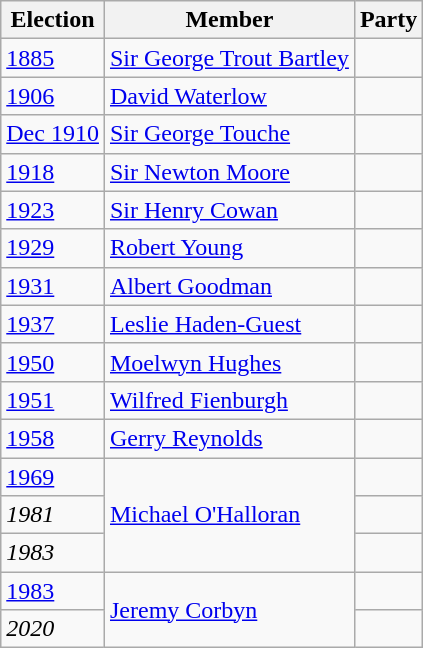<table class="wikitable">
<tr>
<th>Election</th>
<th>Member</th>
<th colspan="2">Party</th>
</tr>
<tr>
<td><a href='#'>1885</a></td>
<td><a href='#'>Sir George Trout Bartley</a></td>
<td></td>
</tr>
<tr>
<td><a href='#'>1906</a></td>
<td><a href='#'>David Waterlow</a></td>
<td></td>
</tr>
<tr>
<td><a href='#'>Dec 1910</a></td>
<td><a href='#'>Sir George Touche</a></td>
<td></td>
</tr>
<tr>
<td><a href='#'>1918</a></td>
<td><a href='#'>Sir Newton Moore</a></td>
<td></td>
</tr>
<tr>
<td><a href='#'>1923</a></td>
<td><a href='#'>Sir Henry Cowan</a></td>
<td></td>
</tr>
<tr>
<td><a href='#'>1929</a></td>
<td><a href='#'>Robert Young</a></td>
<td></td>
</tr>
<tr>
<td><a href='#'>1931</a></td>
<td><a href='#'>Albert Goodman</a></td>
<td></td>
</tr>
<tr>
<td><a href='#'>1937</a></td>
<td><a href='#'>Leslie Haden-Guest</a></td>
<td></td>
</tr>
<tr>
<td><a href='#'>1950</a></td>
<td><a href='#'>Moelwyn Hughes</a></td>
<td></td>
</tr>
<tr>
<td><a href='#'>1951</a></td>
<td><a href='#'>Wilfred Fienburgh</a></td>
<td></td>
</tr>
<tr>
<td><a href='#'>1958</a></td>
<td><a href='#'>Gerry Reynolds</a></td>
<td></td>
</tr>
<tr>
<td><a href='#'>1969</a></td>
<td rowspan="3"><a href='#'>Michael O'Halloran</a></td>
<td></td>
</tr>
<tr>
<td><em>1981</em></td>
<td></td>
</tr>
<tr>
<td><em>1983</em></td>
<td></td>
</tr>
<tr>
<td><a href='#'>1983</a></td>
<td rowspan=2><a href='#'>Jeremy Corbyn</a></td>
<td></td>
</tr>
<tr>
<td><em>2020</em></td>
<td></td>
</tr>
</table>
